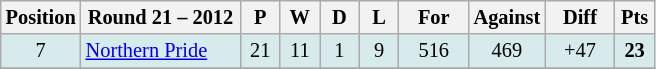<table class="wikitable" style="text-align:center; font-size:85%;">
<tr>
<th width=40 abbr="Position">Position</th>
<th width=100>Round 21 – 2012</th>
<th width=20 abbr="Played">P</th>
<th width=20 abbr="Won">W</th>
<th width=20 abbr="Drawn">D</th>
<th width=20 abbr="Lost">L</th>
<th width=40 abbr="Points for">For</th>
<th width=40 abbr="Points against">Against</th>
<th width=40 abbr="Points difference">Diff</th>
<th width=20 abbr="Points">Pts</th>
</tr>
<tr style="background: #d7ebed;">
<td>7</td>
<td style="text-align:left;"> <a href='#'>Northern Pride</a></td>
<td>21</td>
<td>11</td>
<td>1</td>
<td>9</td>
<td>516</td>
<td>469</td>
<td>+47</td>
<td><strong>23</strong></td>
</tr>
<tr>
</tr>
</table>
